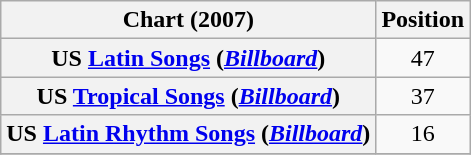<table class="wikitable plainrowheaders " style="text-align:center;">
<tr>
<th scope="col">Chart (2007)</th>
<th scope="col">Position</th>
</tr>
<tr>
<th scope="row">US <a href='#'>Latin Songs</a> (<em><a href='#'>Billboard</a></em>)</th>
<td>47</td>
</tr>
<tr>
<th scope="row">US <a href='#'>Tropical Songs</a> (<em><a href='#'>Billboard</a></em>)</th>
<td>37</td>
</tr>
<tr>
<th scope="row">US <a href='#'>Latin Rhythm Songs</a> (<em><a href='#'>Billboard</a></em>)</th>
<td>16</td>
</tr>
<tr>
</tr>
</table>
